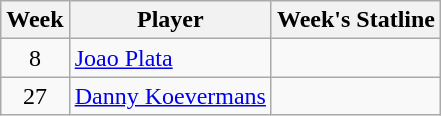<table class=wikitable>
<tr>
<th>Week</th>
<th>Player</th>
<th>Week's Statline</th>
</tr>
<tr>
<td align=center>8</td>
<td> <a href='#'>Joao Plata</a></td>
<td></td>
</tr>
<tr>
<td align=center>27</td>
<td> <a href='#'>Danny Koevermans</a></td>
<td></td>
</tr>
</table>
